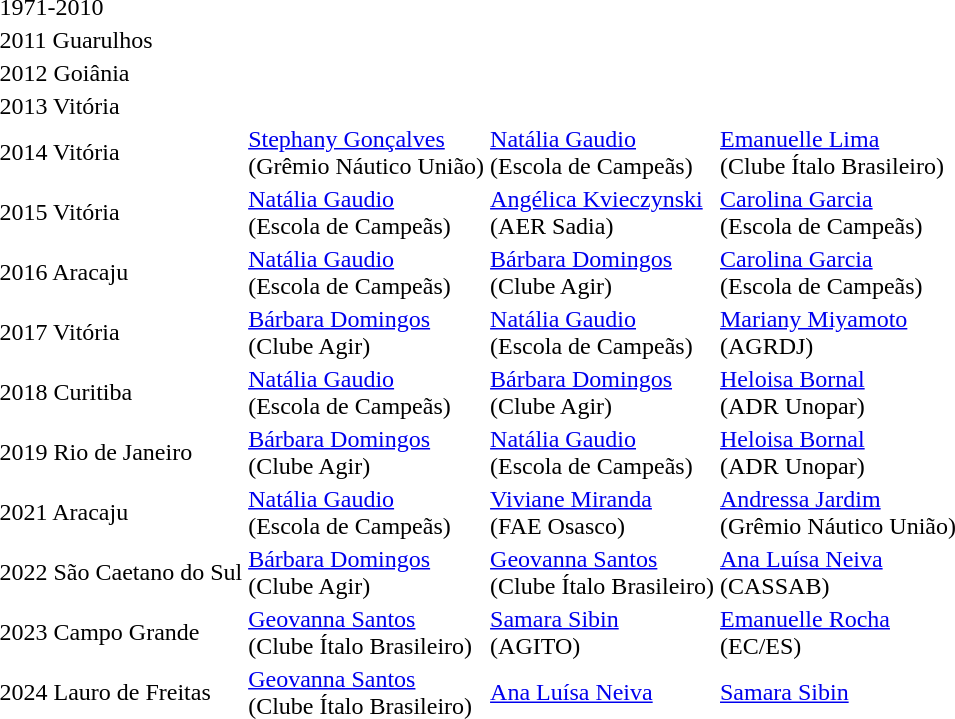<table>
<tr>
<td>1971-2010</td>
<td></td>
<td></td>
<td></td>
</tr>
<tr>
<td>2011 Guarulhos</td>
<td></td>
<td></td>
<td></td>
</tr>
<tr>
<td>2012 Goiânia</td>
<td></td>
<td></td>
<td></td>
</tr>
<tr>
<td>2013 Vitória</td>
<td></td>
<td></td>
<td></td>
</tr>
<tr>
<td>2014 Vitória</td>
<td><a href='#'>Stephany Gonçalves</a><br>(Grêmio Náutico União)</td>
<td><a href='#'>Natália Gaudio</a><br>(Escola de Campeãs)</td>
<td><a href='#'>Emanuelle Lima</a><br>(Clube Ítalo Brasileiro)</td>
</tr>
<tr>
<td>2015 Vitória</td>
<td><a href='#'>Natália Gaudio</a><br>(Escola de Campeãs)</td>
<td><a href='#'>Angélica Kvieczynski</a><br>(AER Sadia)</td>
<td><a href='#'>Carolina Garcia</a><br>(Escola de Campeãs)</td>
</tr>
<tr>
<td>2016 Aracaju</td>
<td><a href='#'>Natália Gaudio</a><br>(Escola de Campeãs)</td>
<td><a href='#'>Bárbara Domingos</a><br>(Clube Agir)</td>
<td><a href='#'>Carolina Garcia</a><br>(Escola de Campeãs)</td>
</tr>
<tr>
<td>2017 Vitória</td>
<td><a href='#'>Bárbara Domingos</a><br>(Clube Agir)</td>
<td><a href='#'>Natália Gaudio</a><br>(Escola de Campeãs)</td>
<td><a href='#'>Mariany Miyamoto</a><br>(AGRDJ)</td>
</tr>
<tr>
<td>2018 Curitiba</td>
<td><a href='#'>Natália Gaudio</a><br>(Escola de Campeãs)</td>
<td><a href='#'>Bárbara Domingos</a><br>(Clube Agir)</td>
<td><a href='#'>Heloisa Bornal</a><br>(ADR Unopar)</td>
</tr>
<tr>
<td>2019 Rio de Janeiro</td>
<td><a href='#'>Bárbara Domingos</a><br>(Clube Agir)</td>
<td><a href='#'>Natália Gaudio</a><br>(Escola de Campeãs)</td>
<td><a href='#'>Heloisa Bornal</a><br>(ADR Unopar)</td>
</tr>
<tr>
<td>2021 Aracaju</td>
<td><a href='#'>Natália Gaudio</a><br>(Escola de Campeãs)</td>
<td><a href='#'>Viviane Miranda</a><br>(FAE Osasco)</td>
<td><a href='#'>Andressa Jardim</a><br>(Grêmio Náutico União)</td>
</tr>
<tr>
<td>2022 São Caetano do Sul</td>
<td><a href='#'>Bárbara Domingos</a><br>(Clube Agir)</td>
<td><a href='#'>Geovanna Santos</a><br>(Clube Ítalo Brasileiro)</td>
<td><a href='#'>Ana Luísa Neiva</a><br>(CASSAB)</td>
</tr>
<tr>
<td>2023 Campo Grande</td>
<td><a href='#'>Geovanna Santos</a><br>(Clube Ítalo Brasileiro)</td>
<td><a href='#'>Samara Sibin</a><br>(AGITO)</td>
<td><a href='#'>Emanuelle Rocha</a><br>(EC/ES)</td>
</tr>
<tr>
<td>2024 Lauro de Freitas</td>
<td><a href='#'>Geovanna Santos</a><br>(Clube Ítalo Brasileiro)</td>
<td><a href='#'>Ana Luísa Neiva</a></td>
<td><a href='#'>Samara Sibin</a></td>
</tr>
<tr>
</tr>
</table>
